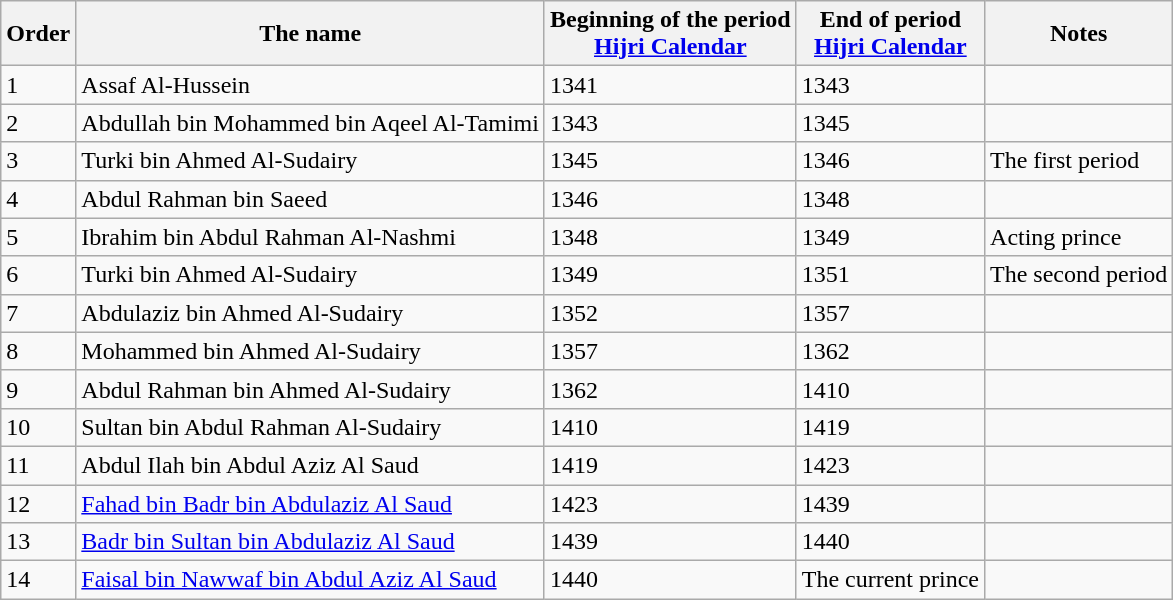<table class="wikitable">
<tr>
<th>Order</th>
<th>The name</th>
<th>Beginning of the period<br><a href='#'>Hijri Calendar</a></th>
<th>End of period<br><a href='#'>Hijri Calendar</a></th>
<th>Notes</th>
</tr>
<tr>
<td>1</td>
<td>Assaf Al-Hussein</td>
<td>1341</td>
<td>1343</td>
<td></td>
</tr>
<tr>
<td>2</td>
<td>Abdullah bin Mohammed bin Aqeel Al-Tamimi</td>
<td>1343</td>
<td>1345</td>
<td></td>
</tr>
<tr>
<td>3</td>
<td>Turki bin Ahmed Al-Sudairy</td>
<td>1345</td>
<td>1346</td>
<td>The first period</td>
</tr>
<tr>
<td>4</td>
<td>Abdul Rahman bin Saeed</td>
<td>1346</td>
<td>1348</td>
<td></td>
</tr>
<tr>
<td>5</td>
<td>Ibrahim bin Abdul Rahman Al-Nashmi</td>
<td>1348</td>
<td>1349</td>
<td>Acting prince</td>
</tr>
<tr>
<td>6</td>
<td>Turki bin Ahmed Al-Sudairy</td>
<td>1349</td>
<td>1351</td>
<td>The second period</td>
</tr>
<tr>
<td>7</td>
<td>Abdulaziz bin Ahmed Al-Sudairy</td>
<td>1352</td>
<td>1357</td>
<td></td>
</tr>
<tr>
<td>8</td>
<td>Mohammed bin Ahmed Al-Sudairy</td>
<td>1357</td>
<td>1362</td>
<td></td>
</tr>
<tr>
<td>9</td>
<td>Abdul Rahman bin Ahmed Al-Sudairy</td>
<td>1362</td>
<td>1410</td>
<td></td>
</tr>
<tr>
<td>10</td>
<td>Sultan bin Abdul Rahman Al-Sudairy</td>
<td>1410</td>
<td>1419</td>
<td></td>
</tr>
<tr>
<td>11</td>
<td>Abdul Ilah bin Abdul Aziz Al Saud</td>
<td>1419</td>
<td>1423</td>
<td></td>
</tr>
<tr>
<td>12</td>
<td><a href='#'>Fahad bin Badr bin Abdulaziz Al Saud</a></td>
<td>1423</td>
<td>1439</td>
<td></td>
</tr>
<tr>
<td>13</td>
<td><a href='#'>Badr bin Sultan bin Abdulaziz Al Saud</a></td>
<td>1439</td>
<td>1440</td>
<td></td>
</tr>
<tr>
<td>14</td>
<td><a href='#'>Faisal bin Nawwaf bin Abdul Aziz Al Saud</a></td>
<td>1440</td>
<td>The current prince</td>
<td></td>
</tr>
</table>
